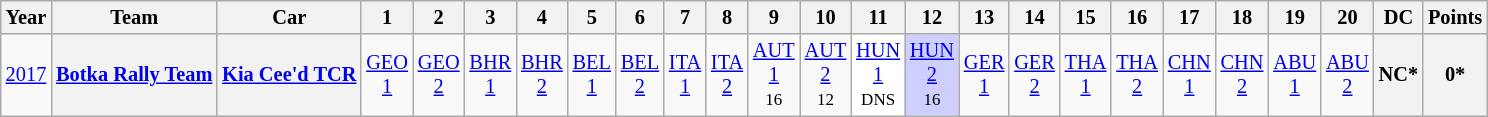<table class="wikitable" style="text-align:center; font-size:85%">
<tr>
<th>Year</th>
<th>Team</th>
<th>Car</th>
<th>1</th>
<th>2</th>
<th>3</th>
<th>4</th>
<th>5</th>
<th>6</th>
<th>7</th>
<th>8</th>
<th>9</th>
<th>10</th>
<th>11</th>
<th>12</th>
<th>13</th>
<th>14</th>
<th>15</th>
<th>16</th>
<th>17</th>
<th>18</th>
<th>19</th>
<th>20</th>
<th>DC</th>
<th>Points</th>
</tr>
<tr>
<td><a href='#'>2017</a></td>
<th><a href='#'>Botka Rally Team</a></th>
<th><a href='#'>Kia Cee'd TCR</a></th>
<td style="background:#;"><a href='#'>GEO<br>1</a><br><small></small></td>
<td style="background:#;"><a href='#'>GEO<br>2</a><br><small></small></td>
<td style="background:#;"><a href='#'>BHR<br>1</a><br><small></small></td>
<td style="background:#;"><a href='#'>BHR<br>2</a><br><small></small></td>
<td style="background:#;"><a href='#'>BEL<br>1</a><br><small></small></td>
<td style="background:#;"><a href='#'>BEL<br>2</a><br><small></small></td>
<td style="background:#;"><a href='#'>ITA<br>1</a><br><small></small></td>
<td style="background:#;"><a href='#'>ITA<br>2</a><br><small></small></td>
<td style="background:#;"><a href='#'>AUT<br>1</a><br><small>16</small></td>
<td style="background:#;"><a href='#'>AUT<br>2</a><br><small>12</small></td>
<td style="background:#FFFFFF;"><a href='#'>HUN<br>1</a><br><small>DNS</small></td>
<td style="background:#CFCFFF;"><a href='#'>HUN<br>2</a><br><small>16</small></td>
<td style="background:#;"><a href='#'>GER<br>1</a><br><small></small></td>
<td style="background:#;"><a href='#'>GER<br>2</a><br><small></small></td>
<td style="background:#;"><a href='#'>THA<br>1</a><br><small></small></td>
<td style="background:#;"><a href='#'>THA<br>2</a><br><small></small></td>
<td style="background:#;"><a href='#'>CHN<br>1</a><br><small></small></td>
<td style="background:#;"><a href='#'>CHN<br>2</a><br><small></small></td>
<td style="background:#;"><a href='#'>ABU<br>1</a><br><small></small></td>
<td style="background:#;"><a href='#'>ABU<br>2</a><br><small></small></td>
<th>NC*</th>
<th>0*</th>
</tr>
</table>
